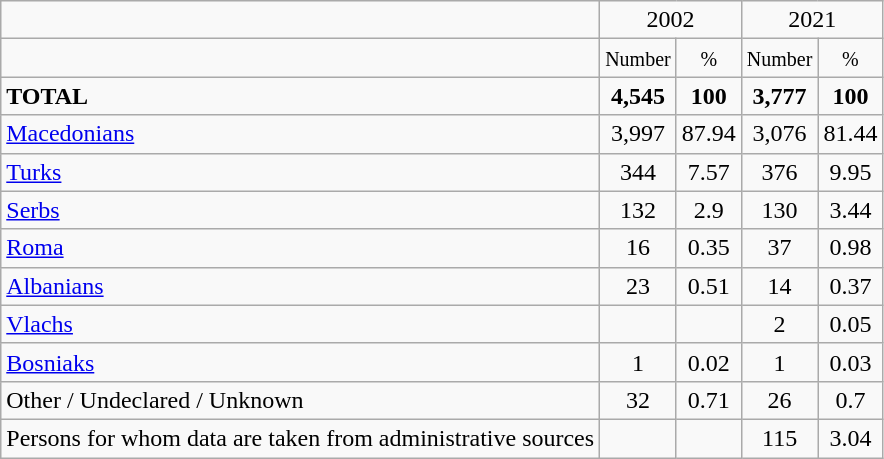<table class="wikitable">
<tr>
<td></td>
<td colspan="2" align="center">2002</td>
<td colspan="2" align="center">2021</td>
</tr>
<tr>
<td></td>
<td align="center"><small>Number</small></td>
<td align="center"><small>%</small></td>
<td align="center"><small>Number</small></td>
<td align="center"><small>%</small></td>
</tr>
<tr>
<td><strong>TOTAL</strong></td>
<td align="center"><strong>4,545</strong></td>
<td align="center"><strong>100</strong></td>
<td align="center"><strong>3,777</strong></td>
<td align="center"><strong>100</strong></td>
</tr>
<tr>
<td><a href='#'>Macedonians</a></td>
<td align="center">3,997</td>
<td align="center">87.94</td>
<td align="center">3,076</td>
<td align="center">81.44</td>
</tr>
<tr>
<td><a href='#'>Turks</a></td>
<td align="center">344</td>
<td align="center">7.57</td>
<td align="center">376</td>
<td align="center">9.95</td>
</tr>
<tr>
<td><a href='#'>Serbs</a></td>
<td align="center">132</td>
<td align="center">2.9</td>
<td align="center">130</td>
<td align="center">3.44</td>
</tr>
<tr>
<td><a href='#'>Roma</a></td>
<td align="center">16</td>
<td align="center">0.35</td>
<td align="center">37</td>
<td align="center">0.98</td>
</tr>
<tr>
<td><a href='#'>Albanians</a></td>
<td align="center">23</td>
<td align="center">0.51</td>
<td align="center">14</td>
<td align="center">0.37</td>
</tr>
<tr>
<td><a href='#'>Vlachs</a></td>
<td align="center"></td>
<td align="center"></td>
<td align="center">2</td>
<td align="center">0.05</td>
</tr>
<tr>
<td><a href='#'>Bosniaks</a></td>
<td align="center">1</td>
<td align="center">0.02</td>
<td align="center">1</td>
<td align="center">0.03</td>
</tr>
<tr>
<td>Other / Undeclared / Unknown</td>
<td align="center">32</td>
<td align="center">0.71</td>
<td align="center">26</td>
<td align="center">0.7</td>
</tr>
<tr>
<td>Persons for whom data are taken from administrative sources</td>
<td align="center"></td>
<td align="center"></td>
<td align="center">115</td>
<td align="center">3.04</td>
</tr>
</table>
